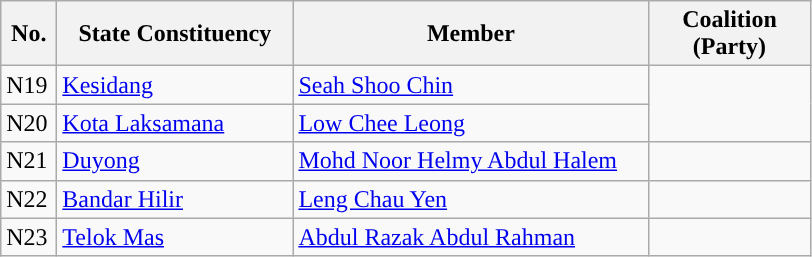<table class="wikitable">
<tr>
<th width="30">No.</th>
<th width="150">State Constituency</th>
<th width="230">Member</th>
<th width="100">Coalition (Party)</th>
</tr>
<tr>
<td>N19</td>
<td><a href='#'>Kesidang</a></td>
<td><a href='#'>Seah Shoo Chin</a></td>
<td rowspan="2"></td>
</tr>
<tr>
<td>N20</td>
<td><a href='#'>Kota Laksamana</a></td>
<td><a href='#'>Low Chee Leong</a></td>
</tr>
<tr>
<td>N21</td>
<td><a href='#'>Duyong</a></td>
<td><a href='#'>Mohd Noor Helmy Abdul Halem</a></td>
<td></td>
</tr>
<tr>
<td>N22</td>
<td><a href='#'>Bandar Hilir</a></td>
<td><a href='#'>Leng Chau Yen</a></td>
<td></td>
</tr>
<tr>
<td>N23</td>
<td><a href='#'>Telok Mas</a></td>
<td><a href='#'>Abdul Razak Abdul Rahman</a></td>
<td></td>
</tr>
</table>
